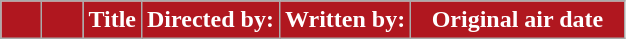<table class=wikitable style="background:#FFFFFF">
<tr style="color:#FFFFFF">
<th style="background:#B0171F; width:20px"></th>
<th style="background:#B0171F; width:20px"></th>
<th style="background:#B0171F">Title</th>
<th style="background:#B0171F">Directed by:</th>
<th style="background:#B0171F">Written by:</th>
<th style="background:#B0171F; width:135px">Original air date<br>






























</th>
</tr>
</table>
